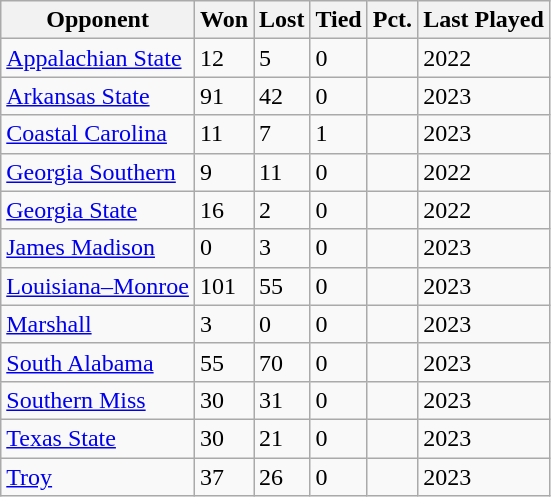<table class="wikitable sortable">
<tr>
<th>Opponent</th>
<th>Won</th>
<th>Lost</th>
<th>Tied</th>
<th>Pct.</th>
<th>Last Played</th>
</tr>
<tr>
<td><a href='#'>Appalachian State</a></td>
<td>12</td>
<td>5</td>
<td>0</td>
<td></td>
<td>2022</td>
</tr>
<tr>
<td><a href='#'>Arkansas State</a></td>
<td>91</td>
<td>42</td>
<td>0</td>
<td></td>
<td>2023</td>
</tr>
<tr>
<td><a href='#'>Coastal Carolina</a></td>
<td>11</td>
<td>7</td>
<td>1</td>
<td></td>
<td>2023</td>
</tr>
<tr>
<td><a href='#'>Georgia Southern</a></td>
<td>9</td>
<td>11</td>
<td>0</td>
<td></td>
<td>2022</td>
</tr>
<tr>
<td><a href='#'>Georgia State</a></td>
<td>16</td>
<td>2</td>
<td>0</td>
<td></td>
<td>2022</td>
</tr>
<tr>
<td><a href='#'>James Madison</a></td>
<td>0</td>
<td>3</td>
<td>0</td>
<td></td>
<td>2023</td>
</tr>
<tr>
<td><a href='#'>Louisiana–Monroe</a></td>
<td>101</td>
<td>55</td>
<td>0</td>
<td></td>
<td>2023</td>
</tr>
<tr>
<td><a href='#'>Marshall</a></td>
<td>3</td>
<td>0</td>
<td>0</td>
<td></td>
<td>2023</td>
</tr>
<tr>
<td><a href='#'>South Alabama</a></td>
<td>55</td>
<td>70</td>
<td>0</td>
<td></td>
<td>2023</td>
</tr>
<tr>
<td><a href='#'>Southern Miss</a></td>
<td>30</td>
<td>31</td>
<td>0</td>
<td></td>
<td>2023</td>
</tr>
<tr>
<td><a href='#'>Texas State</a></td>
<td>30</td>
<td>21</td>
<td>0</td>
<td></td>
<td>2023</td>
</tr>
<tr>
<td><a href='#'>Troy</a></td>
<td>37</td>
<td>26</td>
<td>0</td>
<td></td>
<td>2023</td>
</tr>
</table>
